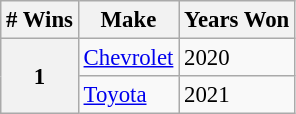<table class="wikitable" style="font-size: 95%;">
<tr>
<th># Wins</th>
<th>Make</th>
<th>Years Won</th>
</tr>
<tr>
<th rowspan="2">1</th>
<td> <a href='#'>Chevrolet</a></td>
<td>2020</td>
</tr>
<tr>
<td> <a href='#'>Toyota</a></td>
<td>2021</td>
</tr>
</table>
